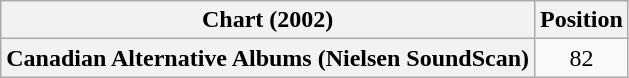<table class="wikitable plainrowheaders" style="text-align:center">
<tr>
<th scope="col">Chart (2002)</th>
<th scope="col">Position</th>
</tr>
<tr>
<th scope="row">Canadian Alternative Albums (Nielsen SoundScan)</th>
<td>82</td>
</tr>
</table>
